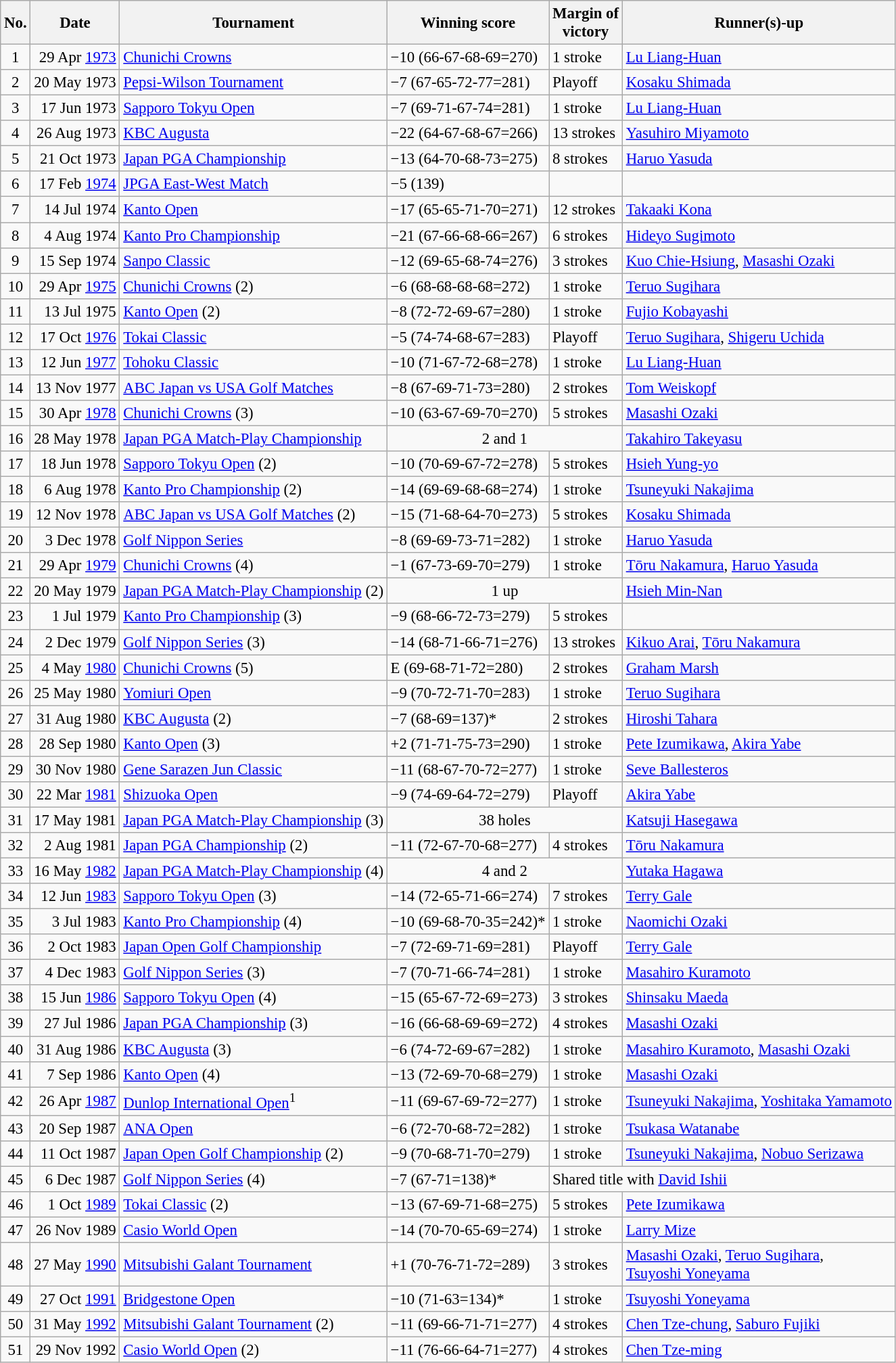<table class="wikitable" style="font-size:95%;">
<tr>
<th>No.</th>
<th>Date</th>
<th>Tournament</th>
<th>Winning score</th>
<th>Margin of<br>victory</th>
<th>Runner(s)-up</th>
</tr>
<tr>
<td align=center>1</td>
<td align=right>29 Apr <a href='#'>1973</a></td>
<td><a href='#'>Chunichi Crowns</a></td>
<td>−10 (66-67-68-69=270)</td>
<td>1 stroke</td>
<td> <a href='#'>Lu Liang-Huan</a></td>
</tr>
<tr>
<td align=center>2</td>
<td align=right>20 May 1973</td>
<td><a href='#'>Pepsi-Wilson Tournament</a></td>
<td>−7 (67-65-72-77=281)</td>
<td>Playoff</td>
<td> <a href='#'>Kosaku Shimada</a></td>
</tr>
<tr>
<td align=center>3</td>
<td align=right>17 Jun 1973</td>
<td><a href='#'>Sapporo Tokyu Open</a></td>
<td>−7 (69-71-67-74=281)</td>
<td>1 stroke</td>
<td> <a href='#'>Lu Liang-Huan</a></td>
</tr>
<tr>
<td align=center>4</td>
<td align=right>26 Aug 1973</td>
<td><a href='#'>KBC Augusta</a></td>
<td>−22 (64-67-68-67=266)</td>
<td>13 strokes</td>
<td> <a href='#'>Yasuhiro Miyamoto</a></td>
</tr>
<tr>
<td align=center>5</td>
<td align=right>21 Oct 1973</td>
<td><a href='#'>Japan PGA Championship</a></td>
<td>−13 (64-70-68-73=275)</td>
<td>8 strokes</td>
<td> <a href='#'>Haruo Yasuda</a></td>
</tr>
<tr>
<td align=center>6</td>
<td align=right>17 Feb <a href='#'>1974</a></td>
<td><a href='#'>JPGA East-West Match</a></td>
<td>−5 (139)</td>
<td></td>
<td></td>
</tr>
<tr>
<td align=center>7</td>
<td align=right>14 Jul 1974</td>
<td><a href='#'>Kanto Open</a></td>
<td>−17 (65-65-71-70=271)</td>
<td>12 strokes</td>
<td> <a href='#'>Takaaki Kona</a></td>
</tr>
<tr>
<td align=center>8</td>
<td align=right>4 Aug 1974</td>
<td><a href='#'>Kanto Pro Championship</a></td>
<td>−21 (67-66-68-66=267)</td>
<td>6 strokes</td>
<td> <a href='#'>Hideyo Sugimoto</a></td>
</tr>
<tr>
<td align=center>9</td>
<td align=right>15 Sep 1974</td>
<td><a href='#'>Sanpo Classic</a></td>
<td>−12 (69-65-68-74=276)</td>
<td>3 strokes</td>
<td> <a href='#'>Kuo Chie-Hsiung</a>,  <a href='#'>Masashi Ozaki</a></td>
</tr>
<tr>
<td align=center>10</td>
<td align=right>29 Apr <a href='#'>1975</a></td>
<td><a href='#'>Chunichi Crowns</a> (2)</td>
<td>−6 (68-68-68-68=272)</td>
<td>1 stroke</td>
<td> <a href='#'>Teruo Sugihara</a></td>
</tr>
<tr>
<td align=center>11</td>
<td align=right>13 Jul 1975</td>
<td><a href='#'>Kanto Open</a> (2)</td>
<td>−8 (72-72-69-67=280)</td>
<td>1 stroke</td>
<td> <a href='#'>Fujio Kobayashi</a></td>
</tr>
<tr>
<td align=center>12</td>
<td align=right>17 Oct <a href='#'>1976</a></td>
<td><a href='#'>Tokai Classic</a></td>
<td>−5 (74-74-68-67=283)</td>
<td>Playoff</td>
<td> <a href='#'>Teruo Sugihara</a>,  <a href='#'>Shigeru Uchida</a></td>
</tr>
<tr>
<td align=center>13</td>
<td align=right>12 Jun <a href='#'>1977</a></td>
<td><a href='#'>Tohoku Classic</a></td>
<td>−10 (71-67-72-68=278)</td>
<td>1 stroke</td>
<td> <a href='#'>Lu Liang-Huan</a></td>
</tr>
<tr>
<td align=center>14</td>
<td align=right>13 Nov 1977</td>
<td><a href='#'>ABC Japan vs USA Golf Matches</a></td>
<td>−8 (67-69-71-73=280)</td>
<td>2 strokes</td>
<td> <a href='#'>Tom Weiskopf</a></td>
</tr>
<tr>
<td align=center>15</td>
<td align=right>30 Apr <a href='#'>1978</a></td>
<td><a href='#'>Chunichi Crowns</a> (3)</td>
<td>−10 (63-67-69-70=270)</td>
<td>5 strokes</td>
<td> <a href='#'>Masashi Ozaki</a></td>
</tr>
<tr>
<td align=center>16</td>
<td align=right>28 May 1978</td>
<td><a href='#'>Japan PGA Match-Play Championship</a></td>
<td colspan=2 align=center>2 and 1</td>
<td> <a href='#'>Takahiro Takeyasu</a></td>
</tr>
<tr>
<td align=center>17</td>
<td align=right>18 Jun 1978</td>
<td><a href='#'>Sapporo Tokyu Open</a> (2)</td>
<td>−10 (70-69-67-72=278)</td>
<td>5 strokes</td>
<td> <a href='#'>Hsieh Yung-yo</a></td>
</tr>
<tr>
<td align=center>18</td>
<td align=right>6 Aug 1978</td>
<td><a href='#'>Kanto Pro Championship</a> (2)</td>
<td>−14 (69-69-68-68=274)</td>
<td>1 stroke</td>
<td> <a href='#'>Tsuneyuki Nakajima</a></td>
</tr>
<tr>
<td align=center>19</td>
<td align=right>12 Nov 1978</td>
<td><a href='#'>ABC Japan vs USA Golf Matches</a> (2)</td>
<td>−15 (71-68-64-70=273)</td>
<td>5 strokes</td>
<td> <a href='#'>Kosaku Shimada</a></td>
</tr>
<tr>
<td align=center>20</td>
<td align=right>3 Dec 1978</td>
<td><a href='#'>Golf Nippon Series</a></td>
<td>−8 (69-69-73-71=282)</td>
<td>1 stroke</td>
<td> <a href='#'>Haruo Yasuda</a></td>
</tr>
<tr>
<td align=center>21</td>
<td align=right>29 Apr <a href='#'>1979</a></td>
<td><a href='#'>Chunichi Crowns</a> (4)</td>
<td>−1 (67-73-69-70=279)</td>
<td>1 stroke</td>
<td> <a href='#'>Tōru Nakamura</a>,  <a href='#'>Haruo Yasuda</a></td>
</tr>
<tr>
<td align=center>22</td>
<td align=right>20 May 1979</td>
<td><a href='#'>Japan PGA Match-Play Championship</a> (2)</td>
<td colspan=2 align=center>1 up</td>
<td> <a href='#'>Hsieh Min-Nan</a></td>
</tr>
<tr>
<td align=center>23</td>
<td align=right>1 Jul 1979</td>
<td><a href='#'>Kanto Pro Championship</a> (3)</td>
<td>−9 (68-66-72-73=279)</td>
<td>5 strokes</td>
<td></td>
</tr>
<tr>
<td align=center>24</td>
<td align=right>2 Dec 1979</td>
<td><a href='#'>Golf Nippon Series</a> (3)</td>
<td>−14 (68-71-66-71=276)</td>
<td>13 strokes</td>
<td> <a href='#'>Kikuo Arai</a>,  <a href='#'>Tōru Nakamura</a></td>
</tr>
<tr>
<td align=center>25</td>
<td align=right>4 May <a href='#'>1980</a></td>
<td><a href='#'>Chunichi Crowns</a> (5)</td>
<td>E (69-68-71-72=280)</td>
<td>2 strokes</td>
<td> <a href='#'>Graham Marsh</a></td>
</tr>
<tr>
<td align=center>26</td>
<td align=right>25 May 1980</td>
<td><a href='#'>Yomiuri Open</a></td>
<td>−9 (70-72-71-70=283)</td>
<td>1 stroke</td>
<td> <a href='#'>Teruo Sugihara</a></td>
</tr>
<tr>
<td align=center>27</td>
<td align=right>31 Aug 1980</td>
<td><a href='#'>KBC Augusta</a> (2)</td>
<td>−7 (68-69=137)*</td>
<td>2 strokes</td>
<td> <a href='#'>Hiroshi Tahara</a></td>
</tr>
<tr>
<td align=center>28</td>
<td align=right>28 Sep 1980</td>
<td><a href='#'>Kanto Open</a> (3)</td>
<td>+2 (71-71-75-73=290)</td>
<td>1 stroke</td>
<td> <a href='#'>Pete Izumikawa</a>,  <a href='#'>Akira Yabe</a></td>
</tr>
<tr>
<td align=center>29</td>
<td align=right>30 Nov 1980</td>
<td><a href='#'>Gene Sarazen Jun Classic</a></td>
<td>−11 (68-67-70-72=277)</td>
<td>1 stroke</td>
<td> <a href='#'>Seve Ballesteros</a></td>
</tr>
<tr>
<td align=center>30</td>
<td align=right>22 Mar <a href='#'>1981</a></td>
<td><a href='#'>Shizuoka Open</a></td>
<td>−9 (74-69-64-72=279)</td>
<td>Playoff</td>
<td> <a href='#'>Akira Yabe</a></td>
</tr>
<tr>
<td align=center>31</td>
<td align=right>17 May 1981</td>
<td><a href='#'>Japan PGA Match-Play Championship</a> (3)</td>
<td colspan=2 align=center>38 holes</td>
<td> <a href='#'>Katsuji Hasegawa</a></td>
</tr>
<tr>
<td align=center>32</td>
<td align=right>2 Aug 1981</td>
<td><a href='#'>Japan PGA Championship</a> (2)</td>
<td>−11 (72-67-70-68=277)</td>
<td>4 strokes</td>
<td> <a href='#'>Tōru Nakamura</a></td>
</tr>
<tr>
<td align=center>33</td>
<td align=right>16 May <a href='#'>1982</a></td>
<td><a href='#'>Japan PGA Match-Play Championship</a> (4)</td>
<td colspan=2 align=center>4 and 2</td>
<td> <a href='#'>Yutaka Hagawa</a></td>
</tr>
<tr>
<td align=center>34</td>
<td align=right>12 Jun <a href='#'>1983</a></td>
<td><a href='#'>Sapporo Tokyu Open</a> (3)</td>
<td>−14 (72-65-71-66=274)</td>
<td>7 strokes</td>
<td> <a href='#'>Terry Gale</a></td>
</tr>
<tr>
<td align=center>35</td>
<td align=right>3 Jul 1983</td>
<td><a href='#'>Kanto Pro Championship</a> (4)</td>
<td>−10 (69-68-70-35=242)*</td>
<td>1 stroke</td>
<td> <a href='#'>Naomichi Ozaki</a></td>
</tr>
<tr>
<td align=center>36</td>
<td align=right>2 Oct 1983</td>
<td><a href='#'>Japan Open Golf Championship</a></td>
<td>−7 (72-69-71-69=281)</td>
<td>Playoff</td>
<td> <a href='#'>Terry Gale</a></td>
</tr>
<tr>
<td align=center>37</td>
<td align=right>4 Dec 1983</td>
<td><a href='#'>Golf Nippon Series</a> (3)</td>
<td>−7 (70-71-66-74=281)</td>
<td>1 stroke</td>
<td> <a href='#'>Masahiro Kuramoto</a></td>
</tr>
<tr>
<td align=center>38</td>
<td align=right>15 Jun <a href='#'>1986</a></td>
<td><a href='#'>Sapporo Tokyu Open</a> (4)</td>
<td>−15 (65-67-72-69=273)</td>
<td>3 strokes</td>
<td> <a href='#'>Shinsaku Maeda</a></td>
</tr>
<tr>
<td align=center>39</td>
<td align=right>27 Jul 1986</td>
<td><a href='#'>Japan PGA Championship</a> (3)</td>
<td>−16 (66-68-69-69=272)</td>
<td>4 strokes</td>
<td> <a href='#'>Masashi Ozaki</a></td>
</tr>
<tr>
<td align=center>40</td>
<td align=right>31 Aug 1986</td>
<td><a href='#'>KBC Augusta</a> (3)</td>
<td>−6 (74-72-69-67=282)</td>
<td>1 stroke</td>
<td> <a href='#'>Masahiro Kuramoto</a>,  <a href='#'>Masashi Ozaki</a></td>
</tr>
<tr>
<td align=center>41</td>
<td align=right>7 Sep 1986</td>
<td><a href='#'>Kanto Open</a> (4)</td>
<td>−13 (72-69-70-68=279)</td>
<td>1 stroke</td>
<td> <a href='#'>Masashi Ozaki</a></td>
</tr>
<tr>
<td align=center>42</td>
<td align=right>26 Apr <a href='#'>1987</a></td>
<td><a href='#'>Dunlop International Open</a><sup>1</sup></td>
<td>−11 (69-67-69-72=277)</td>
<td>1 stroke</td>
<td> <a href='#'>Tsuneyuki Nakajima</a>,  <a href='#'>Yoshitaka Yamamoto</a></td>
</tr>
<tr>
<td align=center>43</td>
<td align=right>20 Sep 1987</td>
<td><a href='#'>ANA Open</a></td>
<td>−6 (72-70-68-72=282)</td>
<td>1 stroke</td>
<td> <a href='#'>Tsukasa Watanabe</a></td>
</tr>
<tr>
<td align=center>44</td>
<td align=right>11 Oct 1987</td>
<td><a href='#'>Japan Open Golf Championship</a> (2)</td>
<td>−9 (70-68-71-70=279)</td>
<td>1 stroke</td>
<td> <a href='#'>Tsuneyuki Nakajima</a>,  <a href='#'>Nobuo Serizawa</a></td>
</tr>
<tr>
<td align=center>45</td>
<td align=right>6 Dec 1987</td>
<td><a href='#'>Golf Nippon Series</a> (4)</td>
<td>−7 (67-71=138)*</td>
<td colspan=2>Shared title with  <a href='#'>David Ishii</a></td>
</tr>
<tr>
<td align=center>46</td>
<td align=right>1 Oct <a href='#'>1989</a></td>
<td><a href='#'>Tokai Classic</a> (2)</td>
<td>−13 (67-69-71-68=275)</td>
<td>5 strokes</td>
<td> <a href='#'>Pete Izumikawa</a></td>
</tr>
<tr>
<td align=center>47</td>
<td align=right>26 Nov 1989</td>
<td><a href='#'>Casio World Open</a></td>
<td>−14 (70-70-65-69=274)</td>
<td>1 stroke</td>
<td> <a href='#'>Larry Mize</a></td>
</tr>
<tr>
<td align=center>48</td>
<td align=right>27 May <a href='#'>1990</a></td>
<td><a href='#'>Mitsubishi Galant Tournament</a></td>
<td>+1 (70-76-71-72=289)</td>
<td>3 strokes</td>
<td> <a href='#'>Masashi Ozaki</a>,  <a href='#'>Teruo Sugihara</a>,<br> <a href='#'>Tsuyoshi Yoneyama</a></td>
</tr>
<tr>
<td align=center>49</td>
<td align=right>27 Oct <a href='#'>1991</a></td>
<td><a href='#'>Bridgestone Open</a></td>
<td>−10 (71-63=134)*</td>
<td>1 stroke</td>
<td> <a href='#'>Tsuyoshi Yoneyama</a></td>
</tr>
<tr>
<td align=center>50</td>
<td align=right>31 May <a href='#'>1992</a></td>
<td><a href='#'>Mitsubishi Galant Tournament</a> (2)</td>
<td>−11 (69-66-71-71=277)</td>
<td>4 strokes</td>
<td> <a href='#'>Chen Tze-chung</a>,  <a href='#'>Saburo Fujiki</a></td>
</tr>
<tr>
<td align=center>51</td>
<td align=right>29 Nov 1992</td>
<td><a href='#'>Casio World Open</a> (2)</td>
<td>−11 (76-66-64-71=277)</td>
<td>4 strokes</td>
<td> <a href='#'>Chen Tze-ming</a></td>
</tr>
</table>
